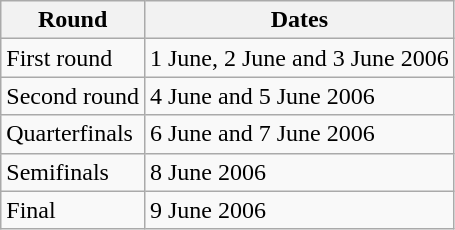<table class="wikitable">
<tr>
<th>Round</th>
<th>Dates</th>
</tr>
<tr>
<td>First round</td>
<td>1 June, 2 June and 3 June 2006</td>
</tr>
<tr>
<td>Second round</td>
<td>4 June and 5 June 2006</td>
</tr>
<tr>
<td>Quarterfinals</td>
<td>6 June and 7 June 2006</td>
</tr>
<tr>
<td>Semifinals</td>
<td>8 June 2006</td>
</tr>
<tr>
<td>Final</td>
<td>9 June 2006</td>
</tr>
</table>
